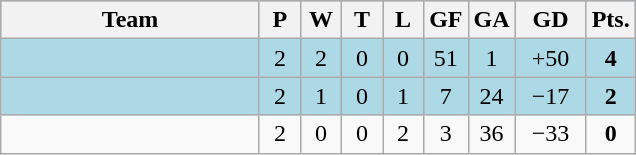<table class="wikitable" style="margin:1em auto;">
<tr align=center bgcolor="lightsteelblue">
<th width=165>Team</th>
<th width=20>P</th>
<th width=20>W</th>
<th width=20>T</th>
<th width=20>L</th>
<th width=20>GF</th>
<th width=20>GA</th>
<th width=40>GD</th>
<th width=20>Pts.</th>
</tr>
<tr align=center bgcolor=lightblue>
<td style="text-align:left;"><strong></strong></td>
<td>2</td>
<td>2</td>
<td>0</td>
<td>0</td>
<td>51</td>
<td>1</td>
<td>+50</td>
<td><strong>4</strong></td>
</tr>
<tr align=center bgcolor=lightblue>
<td style="text-align:left;"><strong></strong></td>
<td>2</td>
<td>1</td>
<td>0</td>
<td>1</td>
<td>7</td>
<td>24</td>
<td>−17</td>
<td><strong>2</strong></td>
</tr>
<tr align=center>
<td style="text-align:left;"></td>
<td>2</td>
<td>0</td>
<td>0</td>
<td>2</td>
<td>3</td>
<td>36</td>
<td>−33</td>
<td><strong>0</strong></td>
</tr>
</table>
